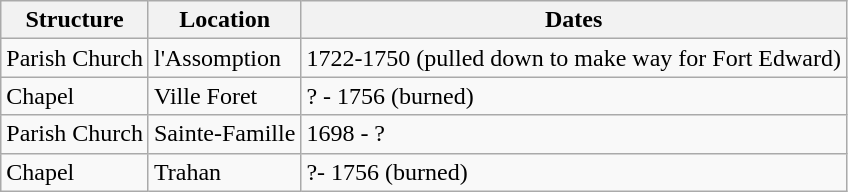<table class="wikitable">
<tr>
<th>Structure</th>
<th>Location</th>
<th>Dates</th>
</tr>
<tr>
<td>Parish Church</td>
<td>l'Assomption</td>
<td>1722-1750 (pulled down to make way for Fort Edward)</td>
</tr>
<tr>
<td>Chapel</td>
<td>Ville Foret</td>
<td>? - 1756 (burned)</td>
</tr>
<tr>
<td>Parish Church</td>
<td>Sainte-Famille</td>
<td>1698 - ?</td>
</tr>
<tr>
<td>Chapel</td>
<td>Trahan</td>
<td>?- 1756 (burned)</td>
</tr>
</table>
